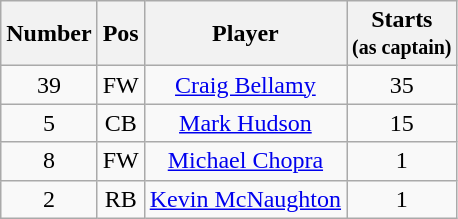<table class="wikitable" style="text-align: center">
<tr>
<th>Number</th>
<th>Pos</th>
<th>Player</th>
<th>Starts<br><small>(as captain)</small></th>
</tr>
<tr>
<td>39</td>
<td>FW</td>
<td><a href='#'>Craig Bellamy</a></td>
<td>35</td>
</tr>
<tr>
<td>5</td>
<td>CB</td>
<td><a href='#'>Mark Hudson</a></td>
<td>15</td>
</tr>
<tr>
<td>8</td>
<td>FW</td>
<td><a href='#'>Michael Chopra</a></td>
<td>1</td>
</tr>
<tr>
<td>2</td>
<td>RB</td>
<td><a href='#'>Kevin McNaughton</a></td>
<td>1</td>
</tr>
</table>
